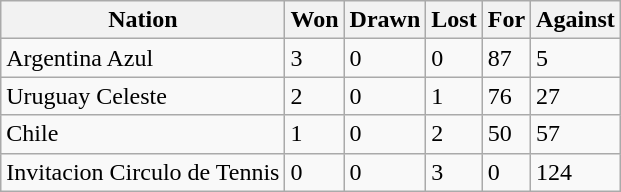<table class="wikitable">
<tr>
<th>Nation</th>
<th>Won</th>
<th>Drawn</th>
<th>Lost</th>
<th>For</th>
<th>Against</th>
</tr>
<tr>
<td>Argentina Azul</td>
<td>3</td>
<td>0</td>
<td>0</td>
<td>87</td>
<td>5</td>
</tr>
<tr>
<td>Uruguay Celeste</td>
<td>2</td>
<td>0</td>
<td>1</td>
<td>76</td>
<td>27</td>
</tr>
<tr>
<td>Chile</td>
<td>1</td>
<td>0</td>
<td>2</td>
<td>50</td>
<td>57</td>
</tr>
<tr>
<td>Invitacion Circulo de Tennis</td>
<td>0</td>
<td>0</td>
<td>3</td>
<td>0</td>
<td>124</td>
</tr>
</table>
